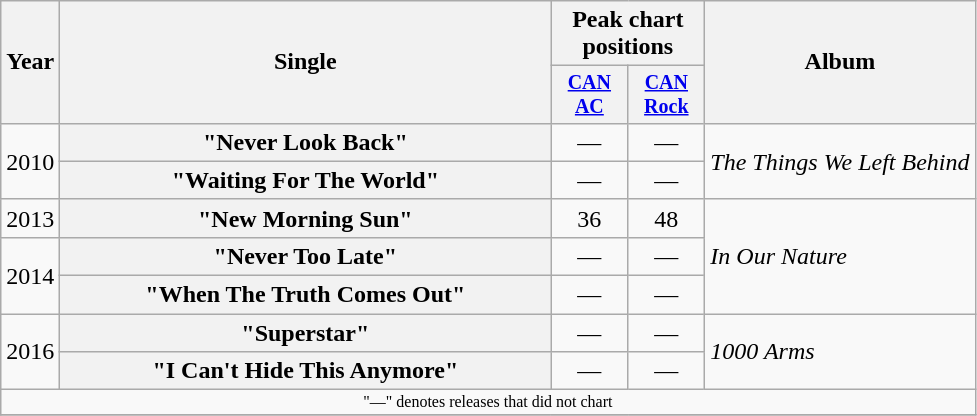<table class="wikitable plainrowheaders" style="text-align:center;">
<tr>
<th rowspan="2">Year</th>
<th rowspan="2" style="width:20em;">Single</th>
<th colspan="2">Peak chart<br>positions</th>
<th rowspan="2">Album</th>
</tr>
<tr style="font-size:smaller;">
<th width="45"><a href='#'>CAN AC</a><br></th>
<th width="45"><a href='#'>CAN Rock</a><br></th>
</tr>
<tr>
<td rowspan="2">2010</td>
<th scope="row">"Never Look Back"</th>
<td>—</td>
<td>—</td>
<td align="left" rowspan="2"><em>The Things We Left Behind</em></td>
</tr>
<tr>
<th scope="row">"Waiting For The World"</th>
<td>—</td>
<td>—</td>
</tr>
<tr>
<td>2013</td>
<th scope="row">"New Morning Sun"</th>
<td>36</td>
<td>48</td>
<td rowspan="3" align="left"><em>In Our Nature</em></td>
</tr>
<tr>
<td rowspan="2">2014</td>
<th scope="row">"Never Too Late"</th>
<td>—</td>
<td>—</td>
</tr>
<tr>
<th scope="row">"When The Truth Comes Out"</th>
<td>—</td>
<td>—</td>
</tr>
<tr>
<td rowspan="2">2016</td>
<th scope="row">"Superstar"</th>
<td>—</td>
<td>—</td>
<td align="left" rowspan="2"><em>1000 Arms</em></td>
</tr>
<tr>
<th scope="row">"I Can't Hide This Anymore"</th>
<td>—</td>
<td>—</td>
</tr>
<tr>
<td colspan="5" style="font-size:8pt">"—" denotes releases that did not chart</td>
</tr>
<tr>
</tr>
</table>
